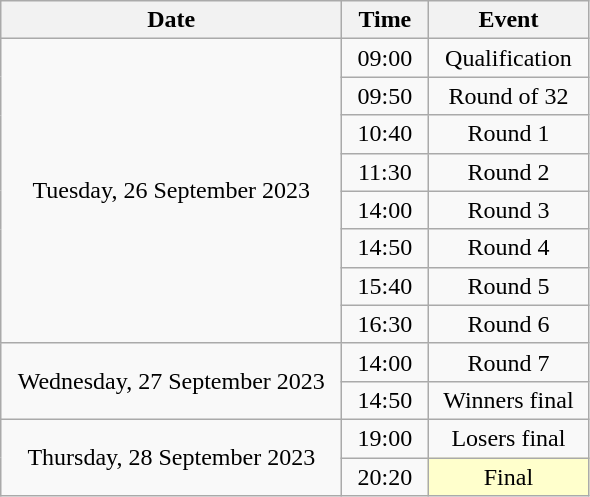<table class = "wikitable" style="text-align:center;">
<tr>
<th width=220>Date</th>
<th width=50>Time</th>
<th width=100>Event</th>
</tr>
<tr>
<td rowspan=8>Tuesday, 26 September 2023</td>
<td>09:00</td>
<td>Qualification</td>
</tr>
<tr>
<td>09:50</td>
<td>Round of 32</td>
</tr>
<tr>
<td>10:40</td>
<td>Round 1</td>
</tr>
<tr>
<td>11:30</td>
<td>Round 2</td>
</tr>
<tr>
<td>14:00</td>
<td>Round 3</td>
</tr>
<tr>
<td>14:50</td>
<td>Round 4</td>
</tr>
<tr>
<td>15:40</td>
<td>Round 5</td>
</tr>
<tr>
<td>16:30</td>
<td>Round 6</td>
</tr>
<tr>
<td rowspan=2>Wednesday, 27 September 2023</td>
<td>14:00</td>
<td>Round 7</td>
</tr>
<tr>
<td>14:50</td>
<td>Winners final</td>
</tr>
<tr>
<td rowspan=2>Thursday, 28 September 2023</td>
<td>19:00</td>
<td>Losers final</td>
</tr>
<tr>
<td>20:20</td>
<td style="background:#ffffcc;">Final</td>
</tr>
</table>
